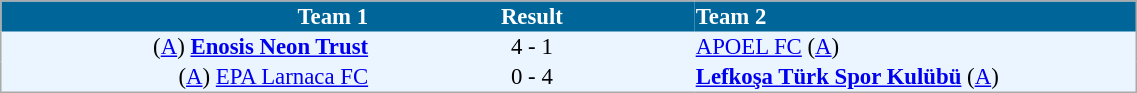<table cellspacing="0" style="background: #EBF5FF; border: 1px #aaa solid; border-collapse: collapse; font-size: 95%;" width=60%>
<tr bgcolor=#006699 style="color:white;">
<th width=25% align="right">Team 1</th>
<th width=22% align="center">Result</th>
<th width=30% align="left">Team 2</th>
</tr>
<tr>
<td align=right>(<a href='#'>A</a>) <strong><a href='#'>Enosis Neon Trust</a></strong></td>
<td align=center>4 - 1</td>
<td align=left><a href='#'>APOEL FC</a> (<a href='#'>A</a>)</td>
</tr>
<tr>
<td align=right>(<a href='#'>A</a>) <a href='#'>EPA Larnaca FC</a></td>
<td align=center>0 - 4</td>
<td align=left><strong><a href='#'>Lefkoşa Türk Spor Kulübü</a></strong> (<a href='#'>A</a>)</td>
</tr>
<tr>
</tr>
</table>
